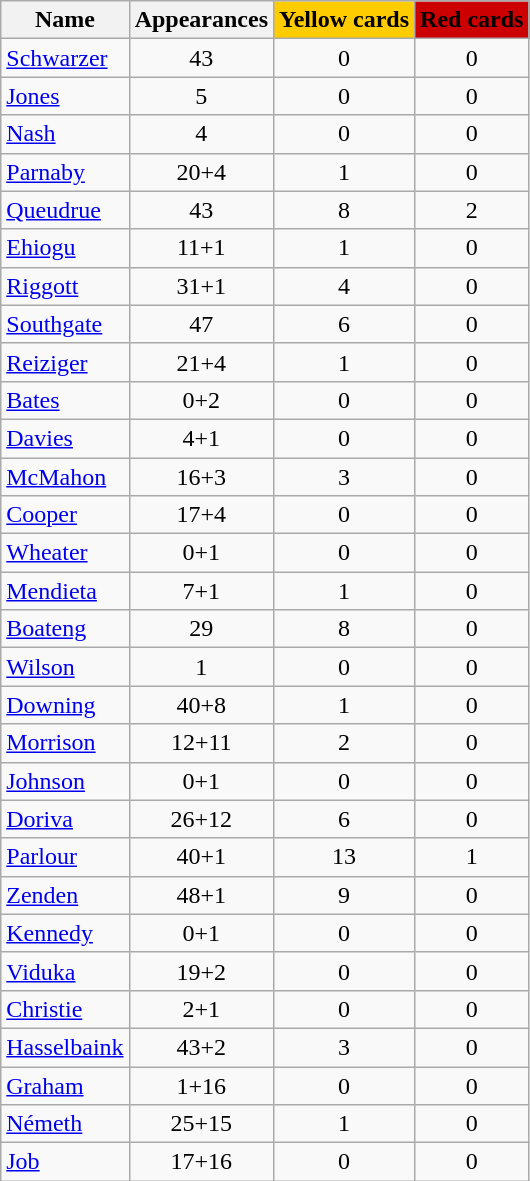<table class="wikitable sortable" style="text-align:center">
<tr>
<th>Name</th>
<th>Appearances</th>
<th style="background: #FFCC00">Yellow cards</th>
<th style="background: #CC0000">Red cards</th>
</tr>
<tr>
<td align="left"> <a href='#'>Schwarzer</a></td>
<td>43</td>
<td>0</td>
<td>0</td>
</tr>
<tr>
<td align="left"> <a href='#'>Jones</a></td>
<td>5</td>
<td>0</td>
<td>0</td>
</tr>
<tr>
<td align="left"> <a href='#'>Nash</a></td>
<td>4</td>
<td>0</td>
<td>0</td>
</tr>
<tr>
<td align="left"> <a href='#'>Parnaby</a></td>
<td>20+4</td>
<td>1</td>
<td>0</td>
</tr>
<tr>
<td align="left"> <a href='#'>Queudrue</a></td>
<td>43</td>
<td>8</td>
<td>2</td>
</tr>
<tr>
<td align="left"> <a href='#'>Ehiogu</a></td>
<td>11+1</td>
<td>1</td>
<td>0</td>
</tr>
<tr>
<td align="left"> <a href='#'>Riggott</a></td>
<td>31+1</td>
<td>4</td>
<td>0</td>
</tr>
<tr>
<td align="left"> <a href='#'>Southgate</a></td>
<td>47</td>
<td>6</td>
<td>0</td>
</tr>
<tr>
<td align="left"> <a href='#'>Reiziger</a></td>
<td>21+4</td>
<td>1</td>
<td>0</td>
</tr>
<tr>
<td align="left"> <a href='#'>Bates</a></td>
<td>0+2</td>
<td>0</td>
<td>0</td>
</tr>
<tr>
<td align="left"> <a href='#'>Davies</a></td>
<td>4+1</td>
<td>0</td>
<td>0</td>
</tr>
<tr>
<td align="left"> <a href='#'>McMahon</a></td>
<td>16+3</td>
<td>3</td>
<td>0</td>
</tr>
<tr>
<td align="left"> <a href='#'>Cooper</a></td>
<td>17+4</td>
<td>0</td>
<td>0</td>
</tr>
<tr>
<td align="left"> <a href='#'>Wheater</a></td>
<td>0+1</td>
<td>0</td>
<td>0</td>
</tr>
<tr>
<td align="left"> <a href='#'>Mendieta</a></td>
<td>7+1</td>
<td>1</td>
<td>0</td>
</tr>
<tr>
<td align="left"> <a href='#'>Boateng</a></td>
<td>29</td>
<td>8</td>
<td>0</td>
</tr>
<tr>
<td align="left"> <a href='#'>Wilson</a></td>
<td>1</td>
<td>0</td>
<td>0</td>
</tr>
<tr>
<td align="left"> <a href='#'>Downing</a></td>
<td>40+8</td>
<td>1</td>
<td>0</td>
</tr>
<tr>
<td align="left"> <a href='#'>Morrison</a></td>
<td>12+11</td>
<td>2</td>
<td>0</td>
</tr>
<tr>
<td align="left"> <a href='#'>Johnson</a></td>
<td>0+1</td>
<td>0</td>
<td>0</td>
</tr>
<tr>
<td align="left"> <a href='#'>Doriva</a></td>
<td>26+12</td>
<td>6</td>
<td>0</td>
</tr>
<tr>
<td align="left"> <a href='#'>Parlour</a></td>
<td>40+1</td>
<td>13</td>
<td>1</td>
</tr>
<tr>
<td align="left"> <a href='#'>Zenden</a></td>
<td>48+1</td>
<td>9</td>
<td>0</td>
</tr>
<tr>
<td align="left"> <a href='#'>Kennedy</a></td>
<td>0+1</td>
<td>0</td>
<td>0</td>
</tr>
<tr>
<td align="left"> <a href='#'>Viduka</a></td>
<td>19+2</td>
<td>0</td>
<td>0</td>
</tr>
<tr>
<td align="left"> <a href='#'>Christie</a></td>
<td>2+1</td>
<td>0</td>
<td>0</td>
</tr>
<tr>
<td align="left"> <a href='#'>Hasselbaink</a></td>
<td>43+2</td>
<td>3</td>
<td>0</td>
</tr>
<tr>
<td align="left"> <a href='#'>Graham</a></td>
<td>1+16</td>
<td>0</td>
<td>0</td>
</tr>
<tr>
<td align="left"> <a href='#'>Németh</a></td>
<td>25+15</td>
<td>1</td>
<td>0</td>
</tr>
<tr>
<td align="left"> <a href='#'>Job</a></td>
<td>17+16</td>
<td>0</td>
<td>0</td>
</tr>
</table>
